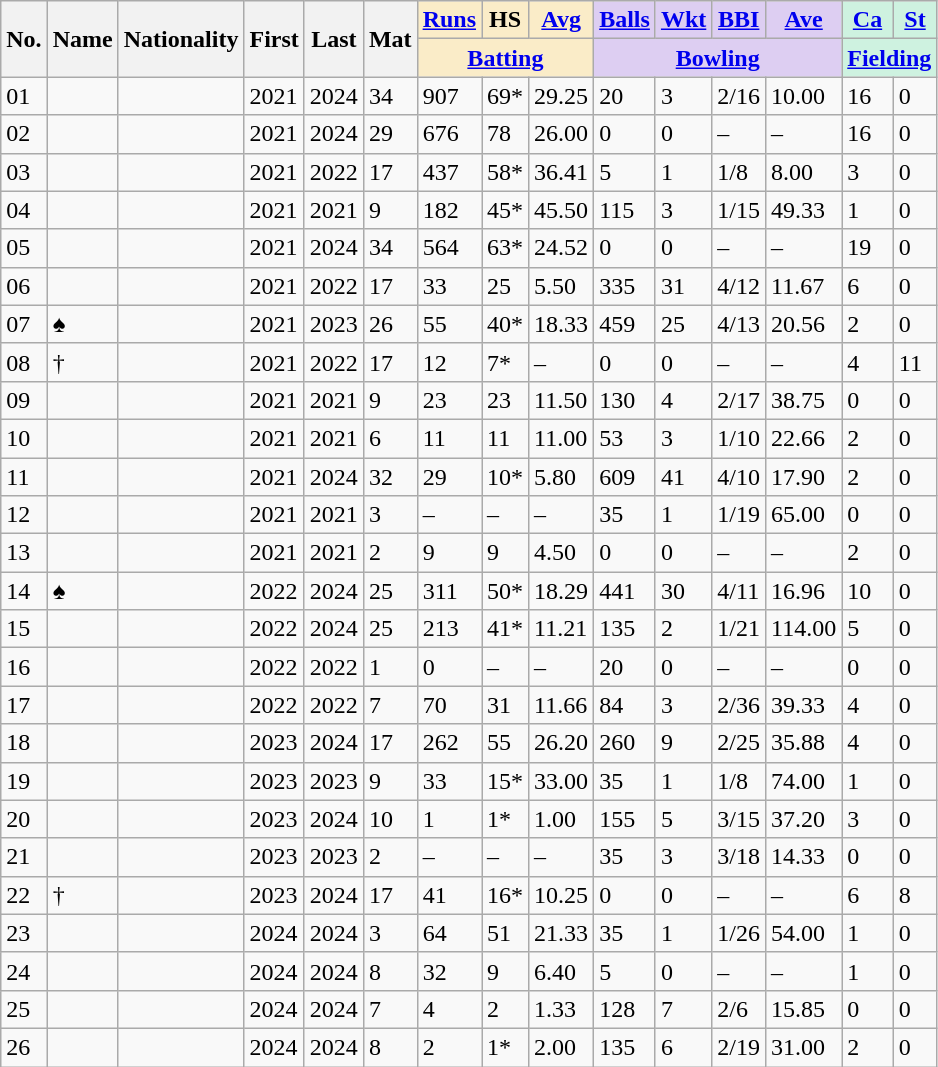<table class="wikitable sortable">
<tr align="center">
<th rowspan="2">No.</th>
<th rowspan="2">Name</th>
<th rowspan="2">Nationality</th>
<th rowspan="2">First</th>
<th rowspan="2">Last</th>
<th rowspan="2">Mat</th>
<th style="background:#faecc8"><a href='#'>Runs</a></th>
<th style="background:#faecc8">HS</th>
<th style="background:#faecc8"><a href='#'>Avg</a></th>
<th style="background:#ddcef2"><a href='#'>Balls</a></th>
<th style="background:#ddcef2"><a href='#'>Wkt</a></th>
<th style="background:#ddcef2"><a href='#'>BBI</a></th>
<th style="background:#ddcef2"><a href='#'>Ave</a></th>
<th style="background:#cef2e0"><a href='#'>Ca</a></th>
<th style="background:#cef2e0"><a href='#'>St</a></th>
</tr>
<tr class="unsortable">
<th colspan=3 style="background:#faecc8"><a href='#'>Batting</a></th>
<th colspan=4 style="background:#ddcef2"><a href='#'>Bowling</a></th>
<th colspan=2 style="background:#cef2e0"><a href='#'>Fielding</a></th>
</tr>
<tr>
<td><span>0</span>1</td>
<td></td>
<td></td>
<td>2021</td>
<td>2024</td>
<td>34</td>
<td>907</td>
<td>69*</td>
<td>29.25</td>
<td>20</td>
<td>3</td>
<td>2/16</td>
<td>10.00</td>
<td>16</td>
<td>0</td>
</tr>
<tr>
<td><span>0</span>2</td>
<td><strong></strong></td>
<td></td>
<td>2021</td>
<td>2024</td>
<td>29</td>
<td>676</td>
<td>78</td>
<td>26.00</td>
<td>0</td>
<td>0</td>
<td>–</td>
<td>–</td>
<td>16</td>
<td>0</td>
</tr>
<tr>
<td><span>0</span>3</td>
<td></td>
<td></td>
<td>2021</td>
<td>2022</td>
<td>17</td>
<td>437</td>
<td>58*</td>
<td>36.41</td>
<td>5</td>
<td>1</td>
<td>1/8</td>
<td>8.00</td>
<td>3</td>
<td>0</td>
</tr>
<tr>
<td><span>0</span>4</td>
<td><strong></strong></td>
<td></td>
<td>2021</td>
<td>2021</td>
<td>9</td>
<td>182</td>
<td>45*</td>
<td>45.50</td>
<td>115</td>
<td>3</td>
<td>1/15</td>
<td>49.33</td>
<td>1</td>
<td>0</td>
</tr>
<tr>
<td><span>0</span>5</td>
<td></td>
<td></td>
<td>2021</td>
<td>2024</td>
<td>34</td>
<td>564</td>
<td>63*</td>
<td>24.52</td>
<td>0</td>
<td>0</td>
<td>–</td>
<td>–</td>
<td>19</td>
<td>0</td>
</tr>
<tr>
<td><span>0</span>6</td>
<td><strong></strong></td>
<td></td>
<td>2021</td>
<td>2022</td>
<td>17</td>
<td>33</td>
<td>25</td>
<td>5.50</td>
<td>335</td>
<td>31</td>
<td>4/12</td>
<td>11.67</td>
<td>6</td>
<td>0</td>
</tr>
<tr>
<td><span>0</span>7</td>
<td> ♠</td>
<td></td>
<td>2021</td>
<td>2023</td>
<td>26</td>
<td>55</td>
<td>40*</td>
<td>18.33</td>
<td>459</td>
<td>25</td>
<td>4/13</td>
<td>20.56</td>
<td>2</td>
<td>0</td>
</tr>
<tr>
<td><span>0</span>8</td>
<td> †</td>
<td></td>
<td>2021</td>
<td>2022</td>
<td>17</td>
<td>12</td>
<td>7*</td>
<td>–</td>
<td>0</td>
<td>0</td>
<td>–</td>
<td>–</td>
<td>4</td>
<td>11</td>
</tr>
<tr>
<td><span>0</span>9</td>
<td></td>
<td></td>
<td>2021</td>
<td>2021</td>
<td>9</td>
<td>23</td>
<td>23</td>
<td>11.50</td>
<td>130</td>
<td>4</td>
<td>2/17</td>
<td>38.75</td>
<td>0</td>
<td>0</td>
</tr>
<tr>
<td>10</td>
<td></td>
<td></td>
<td>2021</td>
<td>2021</td>
<td>6</td>
<td>11</td>
<td>11</td>
<td>11.00</td>
<td>53</td>
<td>3</td>
<td>1/10</td>
<td>22.66</td>
<td>2</td>
<td>0</td>
</tr>
<tr>
<td>11</td>
<td></td>
<td></td>
<td>2021</td>
<td>2024</td>
<td>32</td>
<td>29</td>
<td>10*</td>
<td>5.80</td>
<td>609</td>
<td>41</td>
<td>4/10</td>
<td>17.90</td>
<td>2</td>
<td>0</td>
</tr>
<tr>
<td>12</td>
<td></td>
<td></td>
<td>2021</td>
<td>2021</td>
<td>3</td>
<td>–</td>
<td>–</td>
<td>–</td>
<td>35</td>
<td>1</td>
<td>1/19</td>
<td>65.00</td>
<td>0</td>
<td>0</td>
</tr>
<tr>
<td>13</td>
<td><strong></strong></td>
<td></td>
<td>2021</td>
<td>2021</td>
<td>2</td>
<td>9</td>
<td>9</td>
<td>4.50</td>
<td>0</td>
<td>0</td>
<td>–</td>
<td>–</td>
<td>2</td>
<td>0</td>
</tr>
<tr>
<td>14</td>
<td> ♠</td>
<td></td>
<td>2022</td>
<td>2024</td>
<td>25</td>
<td>311</td>
<td>50*</td>
<td>18.29</td>
<td>441</td>
<td>30</td>
<td>4/11</td>
<td>16.96</td>
<td>10</td>
<td>0</td>
</tr>
<tr>
<td>15</td>
<td></td>
<td></td>
<td>2022</td>
<td>2024</td>
<td>25</td>
<td>213</td>
<td>41*</td>
<td>11.21</td>
<td>135</td>
<td>2</td>
<td>1/21</td>
<td>114.00</td>
<td>5</td>
<td>0</td>
</tr>
<tr>
<td>16</td>
<td><strong></strong></td>
<td></td>
<td>2022</td>
<td>2022</td>
<td>1</td>
<td>0</td>
<td>–</td>
<td>–</td>
<td>20</td>
<td>0</td>
<td>–</td>
<td>–</td>
<td>0</td>
<td>0</td>
</tr>
<tr>
<td>17</td>
<td><strong></strong></td>
<td></td>
<td>2022</td>
<td>2022</td>
<td>7</td>
<td>70</td>
<td>31</td>
<td>11.66</td>
<td>84</td>
<td>3</td>
<td>2/36</td>
<td>39.33</td>
<td>4</td>
<td>0</td>
</tr>
<tr>
<td>18</td>
<td><strong></strong></td>
<td></td>
<td>2023</td>
<td>2024</td>
<td>17</td>
<td>262</td>
<td>55</td>
<td>26.20</td>
<td>260</td>
<td>9</td>
<td>2/25</td>
<td>35.88</td>
<td>4</td>
<td>0</td>
</tr>
<tr>
<td>19</td>
<td><strong></strong></td>
<td></td>
<td>2023</td>
<td>2023</td>
<td>9</td>
<td>33</td>
<td>15*</td>
<td>33.00</td>
<td>35</td>
<td>1</td>
<td>1/8</td>
<td>74.00</td>
<td>1</td>
<td>0</td>
</tr>
<tr>
<td>20</td>
<td></td>
<td></td>
<td>2023</td>
<td>2024</td>
<td>10</td>
<td>1</td>
<td>1*</td>
<td>1.00</td>
<td>155</td>
<td>5</td>
<td>3/15</td>
<td>37.20</td>
<td>3</td>
<td>0</td>
</tr>
<tr>
<td>21</td>
<td></td>
<td></td>
<td>2023</td>
<td>2023</td>
<td>2</td>
<td>–</td>
<td>–</td>
<td>–</td>
<td>35</td>
<td>3</td>
<td>3/18</td>
<td>14.33</td>
<td>0</td>
<td>0</td>
</tr>
<tr>
<td>22</td>
<td> †</td>
<td></td>
<td>2023</td>
<td>2024</td>
<td>17</td>
<td>41</td>
<td>16*</td>
<td>10.25</td>
<td>0</td>
<td>0</td>
<td>–</td>
<td>–</td>
<td>6</td>
<td>8</td>
</tr>
<tr>
<td>23</td>
<td><strong></strong></td>
<td></td>
<td>2024</td>
<td>2024</td>
<td>3</td>
<td>64</td>
<td>51</td>
<td>21.33</td>
<td>35</td>
<td>1</td>
<td>1/26</td>
<td>54.00</td>
<td>1</td>
<td>0</td>
</tr>
<tr>
<td>24</td>
<td></td>
<td></td>
<td>2024</td>
<td>2024</td>
<td>8</td>
<td>32</td>
<td>9</td>
<td>6.40</td>
<td>5</td>
<td>0</td>
<td>–</td>
<td>–</td>
<td>1</td>
<td>0</td>
</tr>
<tr>
<td>25</td>
<td><strong></strong></td>
<td></td>
<td>2024</td>
<td>2024</td>
<td>7</td>
<td>4</td>
<td>2</td>
<td>1.33</td>
<td>128</td>
<td>7</td>
<td>2/6</td>
<td>15.85</td>
<td>0</td>
<td>0</td>
</tr>
<tr>
<td>26</td>
<td></td>
<td></td>
<td>2024</td>
<td>2024</td>
<td>8</td>
<td>2</td>
<td>1*</td>
<td>2.00</td>
<td>135</td>
<td>6</td>
<td>2/19</td>
<td>31.00</td>
<td>2</td>
<td>0</td>
</tr>
</table>
